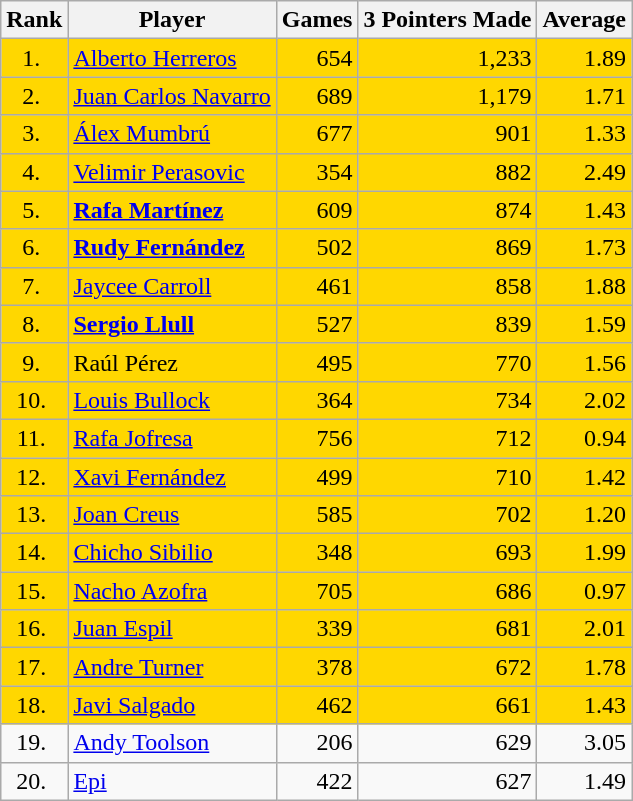<table class="wikitable sortable">
<tr>
<th>Rank</th>
<th>Player</th>
<th>Games</th>
<th>3 Pointers Made</th>
<th>Average</th>
</tr>
<tr style="background:gold;">
<td style="text-align:center;">1. </td>
<td> <a href='#'>Alberto Herreros</a></td>
<td style="text-align:right;"> 654</td>
<td style="text-align:right;"> 1,233</td>
<td style="text-align:right;"> 1.89</td>
</tr>
<tr style="background:gold;">
<td style="text-align:center;">2. </td>
<td> <a href='#'>Juan Carlos Navarro</a></td>
<td style="text-align:right;"> 689</td>
<td style="text-align:right;"> 1,179</td>
<td style="text-align:right;"> 1.71</td>
</tr>
<tr style="background:gold;">
<td style="text-align:center;">3. </td>
<td> <a href='#'>Álex Mumbrú</a></td>
<td style="text-align:right;"> 677</td>
<td style="text-align:right;"> 901</td>
<td style="text-align:right;"> 1.33</td>
</tr>
<tr style="background:gold;">
<td style="text-align:center;">4. </td>
<td> <a href='#'>Velimir Perasovic</a></td>
<td style="text-align:right;"> 354</td>
<td style="text-align:right;"> 882</td>
<td style="text-align:right;"> 2.49</td>
</tr>
<tr style="background:gold;">
<td style="text-align:center;">5. </td>
<td> <strong><a href='#'>Rafa Martínez</a></strong></td>
<td style="text-align:right;"> 609</td>
<td style="text-align:right;"> 874</td>
<td style="text-align:right;"> 1.43</td>
</tr>
<tr style="background:gold;">
<td style="text-align:center;">6. </td>
<td> <strong><a href='#'>Rudy Fernández</a></strong></td>
<td style="text-align:right;"> 502</td>
<td style="text-align:right;"> 869</td>
<td style="text-align:right;"> 1.73</td>
</tr>
<tr style="background:gold;">
<td style="text-align:center;">7. </td>
<td> <a href='#'>Jaycee Carroll</a></td>
<td style="text-align:right;"> 461</td>
<td style="text-align:right;"> 858</td>
<td style="text-align:right;"> 1.88</td>
</tr>
<tr style="background:gold;">
<td style="text-align:center;">8. </td>
<td> <strong><a href='#'>Sergio Llull</a></strong></td>
<td style="text-align:right;"> 527</td>
<td style="text-align:right;"> 839</td>
<td style="text-align:right;"> 1.59</td>
</tr>
<tr style="background:gold;">
<td style="text-align:center;">9. </td>
<td> Raúl Pérez</td>
<td style="text-align:right;"> 495</td>
<td style="text-align:right;"> 770</td>
<td style="text-align:right;"> 1.56</td>
</tr>
<tr style="background:gold;">
<td style="text-align:center;">10. </td>
<td> <a href='#'>Louis Bullock</a></td>
<td style="text-align:right;"> 364</td>
<td style="text-align:right;"> 734</td>
<td style="text-align:right;"> 2.02</td>
</tr>
<tr style="background:gold;">
<td style="text-align:center;">11. </td>
<td> <a href='#'>Rafa Jofresa</a></td>
<td style="text-align:right;"> 756</td>
<td style="text-align:right;"> 712</td>
<td style="text-align:right;"> 0.94</td>
</tr>
<tr style="background:gold;">
<td style="text-align:center;">12. </td>
<td> <a href='#'>Xavi Fernández</a></td>
<td style="text-align:right;"> 499</td>
<td style="text-align:right;"> 710</td>
<td style="text-align:right;"> 1.42</td>
</tr>
<tr style="background:gold;">
<td style="text-align:center;">13. </td>
<td> <a href='#'>Joan Creus</a></td>
<td style="text-align:right;"> 585</td>
<td style="text-align:right;"> 702</td>
<td style="text-align:right;"> 1.20</td>
</tr>
<tr style="background:gold;">
<td style="text-align:center;">14. </td>
<td> <a href='#'>Chicho Sibilio</a></td>
<td style="text-align:right;"> 348</td>
<td style="text-align:right;"> 693</td>
<td style="text-align:right;"> 1.99</td>
</tr>
<tr style="background:gold;">
<td style="text-align:center;">15. </td>
<td> <a href='#'>Nacho Azofra</a></td>
<td style="text-align:right;"> 705</td>
<td style="text-align:right;"> 686</td>
<td style="text-align:right;"> 0.97</td>
</tr>
<tr style="background:gold;">
<td style="text-align:center;">16. </td>
<td> <a href='#'>Juan Espil</a></td>
<td style="text-align:right;"> 339</td>
<td style="text-align:right;"> 681</td>
<td style="text-align:right;"> 2.01</td>
</tr>
<tr style="background:gold;">
<td style="text-align:center;">17. </td>
<td> <a href='#'>Andre Turner</a></td>
<td style="text-align:right;"> 378</td>
<td style="text-align:right;"> 672</td>
<td style="text-align:right;"> 1.78</td>
</tr>
<tr style="background:gold;">
<td style="text-align:center;">18. </td>
<td> <a href='#'>Javi Salgado</a></td>
<td style="text-align:right;"> 462</td>
<td style="text-align:right;"> 661</td>
<td style="text-align:right;"> 1.43</td>
</tr>
<tr>
<td style="text-align:center;">19. </td>
<td> <a href='#'>Andy Toolson</a></td>
<td style="text-align:right;"> 206</td>
<td style="text-align:right;"> 629</td>
<td style="text-align:right;"> 3.05</td>
</tr>
<tr>
<td style="text-align:center;">20. </td>
<td> <a href='#'>Epi</a></td>
<td style="text-align:right;"> 422</td>
<td style="text-align:right;"> 627</td>
<td style="text-align:right;"> 1.49</td>
</tr>
</table>
